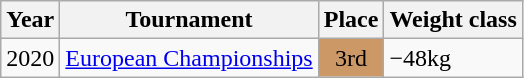<table class="wikitable">
<tr>
<th>Year</th>
<th>Tournament</th>
<th>Place</th>
<th>Weight class</th>
</tr>
<tr>
<td>2020</td>
<td><a href='#'>European Championships</a></td>
<td bgcolor="cc9966" align="center">3rd</td>
<td>−48kg</td>
</tr>
</table>
